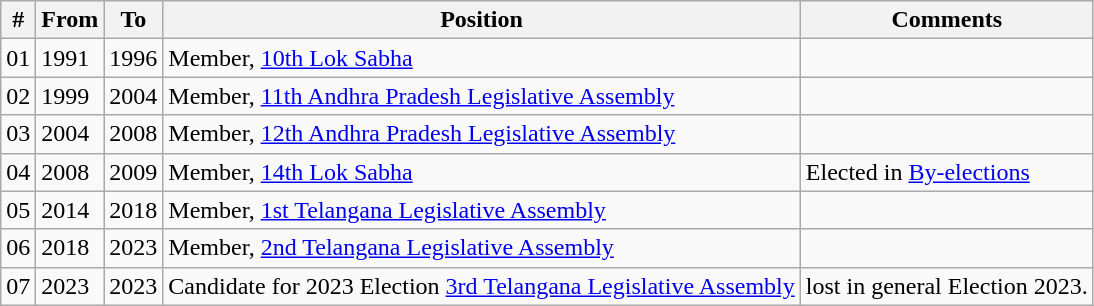<table class="wikitable sortable">
<tr>
<th>#</th>
<th>From</th>
<th>To</th>
<th>Position</th>
<th>Comments</th>
</tr>
<tr>
<td>01</td>
<td>1991</td>
<td>1996</td>
<td>Member, <a href='#'>10th Lok Sabha</a></td>
<td></td>
</tr>
<tr>
<td>02</td>
<td>1999</td>
<td>2004</td>
<td>Member, <a href='#'>11th Andhra Pradesh  Legislative Assembly</a></td>
<td></td>
</tr>
<tr>
<td>03</td>
<td>2004</td>
<td>2008</td>
<td>Member, <a href='#'>12th Andhra Pradesh  Legislative Assembly</a></td>
<td></td>
</tr>
<tr>
<td>04</td>
<td>2008</td>
<td>2009</td>
<td>Member, <a href='#'>14th Lok Sabha</a></td>
<td>Elected in <a href='#'>By-elections</a></td>
</tr>
<tr>
<td>05</td>
<td>2014</td>
<td>2018</td>
<td>Member, <a href='#'>1st Telangana Legislative  Assembly</a></td>
<td></td>
</tr>
<tr>
<td>06</td>
<td>2018</td>
<td>2023</td>
<td>Member, <a href='#'>2nd Telangana Legislative  Assembly</a></td>
<td></td>
</tr>
<tr>
<td>07</td>
<td>2023</td>
<td>2023</td>
<td>Candidate for 2023 Election <a href='#'>3rd Telangana Legislative  Assembly</a></td>
<td>lost in general Election 2023.</td>
</tr>
</table>
